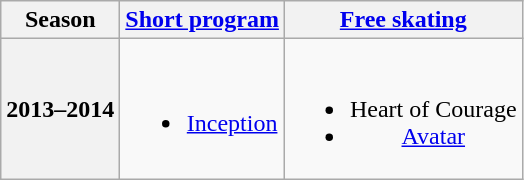<table class=wikitable style=text-align:center>
<tr>
<th>Season</th>
<th><a href='#'>Short program</a></th>
<th><a href='#'>Free skating</a></th>
</tr>
<tr>
<th>2013–2014</th>
<td><br><ul><li><a href='#'>Inception</a> <br></li></ul></td>
<td><br><ul><li>Heart of Courage <br></li><li><a href='#'>Avatar</a> <br></li></ul></td>
</tr>
</table>
